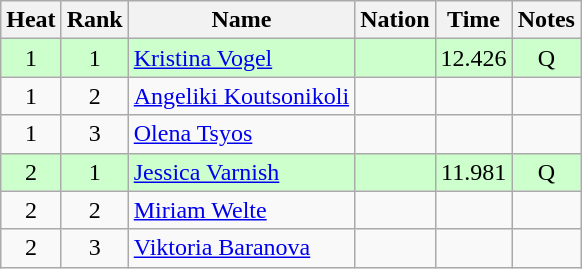<table class="wikitable sortable" style="text-align:center">
<tr>
<th>Heat</th>
<th>Rank</th>
<th>Name</th>
<th>Nation</th>
<th>Time</th>
<th>Notes</th>
</tr>
<tr style="background: #ccffcc;">
<td>1</td>
<td>1</td>
<td align=left><a href='#'>Kristina Vogel</a></td>
<td align=left></td>
<td>12.426</td>
<td>Q</td>
</tr>
<tr>
<td>1</td>
<td>2</td>
<td align=left><a href='#'>Angeliki Koutsonikoli</a></td>
<td align=left></td>
<td></td>
<td></td>
</tr>
<tr>
<td>1</td>
<td>3</td>
<td align=left><a href='#'>Olena Tsyos</a></td>
<td align=left></td>
<td></td>
<td></td>
</tr>
<tr style="background: #ccffcc;">
<td>2</td>
<td>1</td>
<td align=left><a href='#'>Jessica Varnish</a></td>
<td align=left></td>
<td>11.981</td>
<td>Q</td>
</tr>
<tr>
<td>2</td>
<td>2</td>
<td align=left><a href='#'>Miriam Welte</a></td>
<td align=left></td>
<td></td>
<td></td>
</tr>
<tr>
<td>2</td>
<td>3</td>
<td align=left><a href='#'>Viktoria Baranova</a></td>
<td align=left></td>
<td></td>
<td></td>
</tr>
</table>
